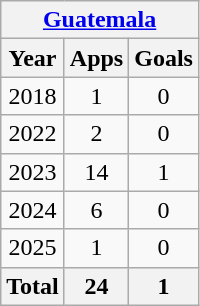<table class="wikitable" style="text-align:center">
<tr>
<th colspan=5><a href='#'>Guatemala</a></th>
</tr>
<tr>
<th>Year</th>
<th>Apps</th>
<th>Goals</th>
</tr>
<tr>
<td>2018</td>
<td>1</td>
<td>0</td>
</tr>
<tr>
<td>2022</td>
<td>2</td>
<td>0</td>
</tr>
<tr>
<td>2023</td>
<td>14</td>
<td>1</td>
</tr>
<tr>
<td>2024</td>
<td>6</td>
<td>0</td>
</tr>
<tr>
<td>2025</td>
<td>1</td>
<td>0</td>
</tr>
<tr>
<th>Total</th>
<th>24</th>
<th>1</th>
</tr>
</table>
